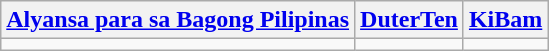<table class=wikitable>
<tr>
<th><a href='#'>Alyansa para sa Bagong Pilipinas</a></th>
<th><a href='#'>DuterTen</a></th>
<th><a href='#'>KiBam</a></th>
</tr>
<tr>
<td></td>
<td></td>
<td></td>
</tr>
</table>
